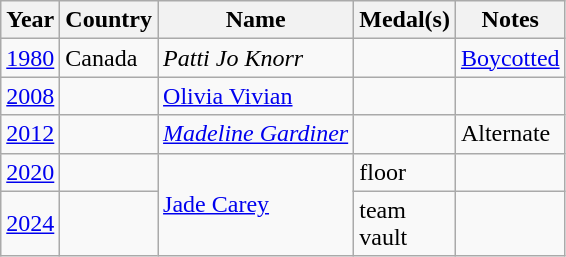<table class="wikitable sortable">
<tr>
<th>Year</th>
<th>Country</th>
<th>Name</th>
<th>Medal(s)</th>
<th>Notes</th>
</tr>
<tr>
<td><a href='#'>1980</a></td>
<td> Canada</td>
<td><em>Patti Jo Knorr</em></td>
<td></td>
<td><a href='#'>Boycotted</a></td>
</tr>
<tr>
<td><a href='#'>2008</a></td>
<td></td>
<td><a href='#'>Olivia Vivian</a></td>
<td></td>
<td></td>
</tr>
<tr>
<td><a href='#'>2012</a></td>
<td></td>
<td><em><a href='#'>Madeline Gardiner</a></em></td>
<td></td>
<td>Alternate</td>
</tr>
<tr>
<td><a href='#'>2020</a></td>
<td></td>
<td rowspan="2"><a href='#'>Jade Carey</a></td>
<td> floor</td>
<td></td>
</tr>
<tr>
<td><a href='#'>2024</a></td>
<td></td>
<td> team<br> vault</td>
<td></td>
</tr>
</table>
